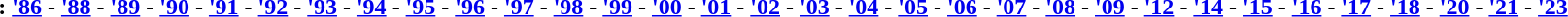<table id="toc" class="toc" summary="Contents" style="margin:auto;">
<tr>
<th>:</th>
<td><strong><a href='#'>'86</a> - <a href='#'>'88</a> - <a href='#'>'89</a> - <a href='#'>'90</a> - <a href='#'>'91</a> - <a href='#'>'92</a> - <a href='#'>'93</a> - <a href='#'>'94</a> - <a href='#'>'95</a> - <a href='#'>'96</a> - <a href='#'>'97</a> - <a href='#'>'98</a> - <a href='#'>'99</a> - <a href='#'>'00</a> - <a href='#'>'01</a> - <a href='#'>'02</a> - <a href='#'>'03</a> - <a href='#'>'04</a> - <a href='#'>'05</a> - <a href='#'>'06</a> - <a href='#'>'07</a> - <a href='#'>'08</a> - <a href='#'>'09</a> - <a href='#'>'12</a> - <a href='#'>'14</a> - <a href='#'>'15</a> - <a href='#'>'16</a> - <a href='#'>'17</a> - <a href='#'>'18</a> - <a href='#'>'20</a> - <a href='#'>'21</a> - <a href='#'>'23</a></strong>  </td>
</tr>
</table>
